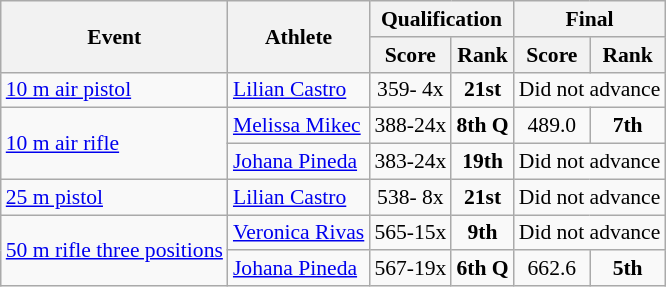<table class="wikitable" style="font-size:90%">
<tr>
<th rowspan="2">Event</th>
<th rowspan="2">Athlete</th>
<th colspan="2">Qualification</th>
<th colspan="2">Final</th>
</tr>
<tr>
<th>Score</th>
<th>Rank</th>
<th>Score</th>
<th>Rank</th>
</tr>
<tr>
<td><a href='#'>10 m air pistol</a></td>
<td><a href='#'>Lilian Castro</a></td>
<td align=center>359- 4x</td>
<td align=center><strong>21st</strong></td>
<td align=center colspan=2>Did not advance</td>
</tr>
<tr>
<td rowspan=2><a href='#'>10 m air rifle</a></td>
<td><a href='#'>Melissa Mikec</a></td>
<td align=center>388-24x</td>
<td align=center><strong>8th Q</strong></td>
<td align=center>489.0</td>
<td align=center><strong>7th</strong></td>
</tr>
<tr>
<td><a href='#'>Johana Pineda</a></td>
<td align=center>383-24x</td>
<td align=center><strong>19th</strong></td>
<td align=center colspan=2>Did not advance</td>
</tr>
<tr>
<td><a href='#'>25 m pistol</a></td>
<td><a href='#'>Lilian Castro</a></td>
<td align=center>538- 8x</td>
<td align=center><strong>21st</strong></td>
<td align=center colspan=2>Did not advance</td>
</tr>
<tr>
<td rowspan=2><a href='#'>50 m rifle three positions</a></td>
<td><a href='#'>Veronica Rivas</a></td>
<td align=center>565-15x</td>
<td align=center><strong>9th</strong></td>
<td align=center colspan=2>Did not advance</td>
</tr>
<tr>
<td><a href='#'>Johana Pineda</a></td>
<td align=center>567-19x</td>
<td align=center><strong>6th Q</strong></td>
<td align=center>662.6</td>
<td align=center><strong>5th</strong></td>
</tr>
</table>
